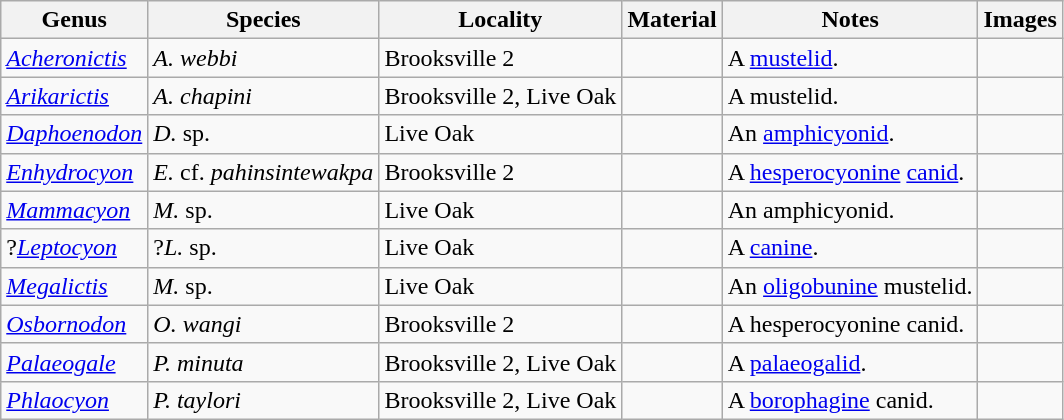<table class="wikitable" align="center">
<tr>
<th>Genus</th>
<th>Species</th>
<th>Locality</th>
<th><strong>Material</strong></th>
<th>Notes</th>
<th>Images</th>
</tr>
<tr>
<td><em><a href='#'>Acheronictis</a></em></td>
<td><em>A. webbi</em></td>
<td>Brooksville 2</td>
<td></td>
<td>A <a href='#'>mustelid</a>.</td>
<td></td>
</tr>
<tr>
<td><em><a href='#'>Arikarictis</a></em></td>
<td><em>A. chapini</em></td>
<td>Brooksville 2, Live Oak</td>
<td></td>
<td>A mustelid.</td>
<td></td>
</tr>
<tr>
<td><em><a href='#'>Daphoenodon</a></em></td>
<td><em>D.</em> sp.</td>
<td>Live Oak</td>
<td></td>
<td>An <a href='#'>amphicyonid</a>.</td>
<td></td>
</tr>
<tr>
<td><em><a href='#'>Enhydrocyon</a></em></td>
<td><em>E.</em> cf. <em>pahinsintewakpa</em></td>
<td>Brooksville 2</td>
<td></td>
<td>A <a href='#'>hesperocyonine</a> <a href='#'>canid</a>.</td>
<td></td>
</tr>
<tr>
<td><em><a href='#'>Mammacyon</a></em></td>
<td><em>M.</em> sp.</td>
<td>Live Oak</td>
<td></td>
<td>An amphicyonid.</td>
<td></td>
</tr>
<tr>
<td>?<em><a href='#'>Leptocyon</a></em></td>
<td>?<em>L.</em> sp.</td>
<td>Live Oak</td>
<td></td>
<td>A <a href='#'>canine</a>.</td>
<td></td>
</tr>
<tr>
<td><em><a href='#'>Megalictis</a></em></td>
<td><em>M.</em> sp.</td>
<td>Live Oak</td>
<td></td>
<td>An <a href='#'>oligobunine</a> mustelid.</td>
<td></td>
</tr>
<tr>
<td><em><a href='#'>Osbornodon</a></em></td>
<td><em>O. wangi</em></td>
<td>Brooksville 2</td>
<td></td>
<td>A hesperocyonine canid.</td>
<td></td>
</tr>
<tr>
<td><em><a href='#'>Palaeogale</a></em></td>
<td><em>P. minuta</em></td>
<td>Brooksville 2, Live Oak</td>
<td></td>
<td>A <a href='#'>palaeogalid</a>.</td>
<td></td>
</tr>
<tr>
<td><em><a href='#'>Phlaocyon</a></em></td>
<td><em>P. taylori</em></td>
<td>Brooksville 2, Live Oak</td>
<td></td>
<td>A <a href='#'>borophagine</a> canid.</td>
<td></td>
</tr>
</table>
